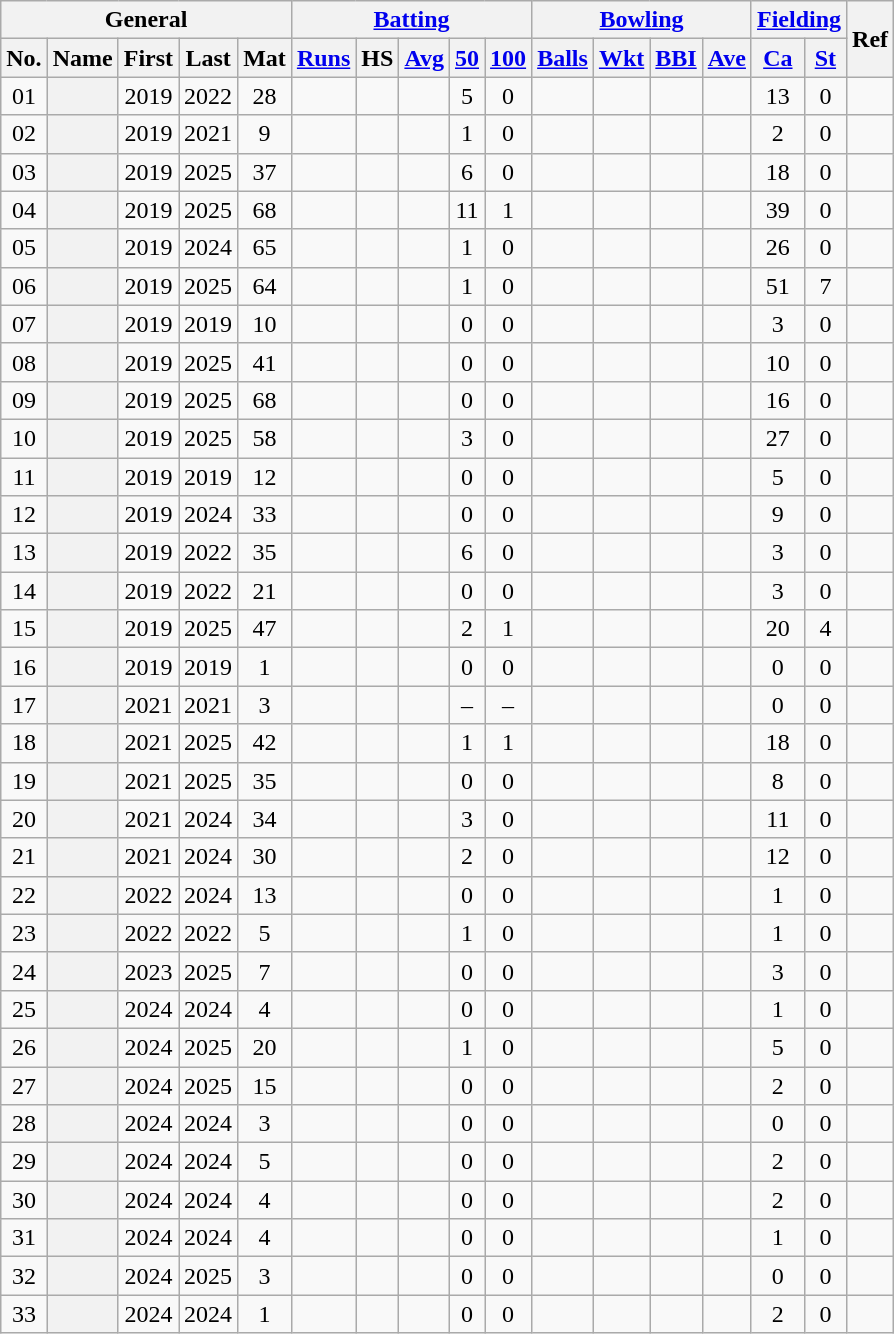<table class="wikitable plainrowheaders sortable">
<tr align="center">
<th scope="col" colspan=5 class="unsortable">General</th>
<th scope="col" colspan=5 class="unsortable"><a href='#'>Batting</a></th>
<th scope="col" colspan=4 class="unsortable"><a href='#'>Bowling</a></th>
<th scope="col" colspan=2 class="unsortable"><a href='#'>Fielding</a></th>
<th scope="col" rowspan=2 class="unsortable">Ref</th>
</tr>
<tr align="center">
<th scope="col">No.</th>
<th scope="col">Name</th>
<th scope="col">First</th>
<th scope="col">Last</th>
<th scope="col">Mat</th>
<th scope="col"><a href='#'>Runs</a></th>
<th scope="col">HS</th>
<th scope="col"><a href='#'>Avg</a></th>
<th scope="col"><a href='#'>50</a></th>
<th scope="col"><a href='#'>100</a></th>
<th scope="col"><a href='#'>Balls</a></th>
<th scope="col"><a href='#'>Wkt</a></th>
<th scope="col"><a href='#'>BBI</a></th>
<th scope="col"><a href='#'>Ave</a></th>
<th scope="col"><a href='#'>Ca</a></th>
<th scope="col"><a href='#'>St</a></th>
</tr>
<tr align="center">
<td><span>0</span>1</td>
<th scope="row" align="left"></th>
<td>2019</td>
<td>2022</td>
<td>28</td>
<td></td>
<td></td>
<td></td>
<td>5</td>
<td>0</td>
<td></td>
<td></td>
<td></td>
<td></td>
<td>13</td>
<td>0</td>
<td></td>
</tr>
<tr align="center">
<td><span>0</span>2</td>
<th scope="row" align="left"></th>
<td>2019</td>
<td>2021</td>
<td>9</td>
<td></td>
<td></td>
<td></td>
<td>1</td>
<td>0</td>
<td></td>
<td></td>
<td></td>
<td></td>
<td>2</td>
<td>0</td>
<td></td>
</tr>
<tr align="center">
<td><span>0</span>3</td>
<th scope="row" align="left"></th>
<td>2019</td>
<td>2025</td>
<td>37</td>
<td></td>
<td></td>
<td></td>
<td>6</td>
<td>0</td>
<td></td>
<td></td>
<td></td>
<td></td>
<td>18</td>
<td>0</td>
<td></td>
</tr>
<tr align="center">
<td><span>0</span>4</td>
<th scope="row" align="left"></th>
<td>2019</td>
<td>2025</td>
<td>68</td>
<td></td>
<td></td>
<td></td>
<td>11</td>
<td>1</td>
<td></td>
<td></td>
<td></td>
<td></td>
<td>39</td>
<td>0</td>
<td></td>
</tr>
<tr align="center">
<td><span>0</span>5</td>
<th scope="row" align="left"></th>
<td>2019</td>
<td>2024</td>
<td>65</td>
<td></td>
<td></td>
<td></td>
<td>1</td>
<td>0</td>
<td></td>
<td></td>
<td></td>
<td></td>
<td>26</td>
<td>0</td>
<td></td>
</tr>
<tr align="center">
<td><span>0</span>6</td>
<th scope="row" align="left"></th>
<td>2019</td>
<td>2025</td>
<td>64</td>
<td></td>
<td></td>
<td></td>
<td>1</td>
<td>0</td>
<td></td>
<td></td>
<td></td>
<td></td>
<td>51</td>
<td>7</td>
<td></td>
</tr>
<tr align="center">
<td><span>0</span>7</td>
<th scope="row" align="left"></th>
<td>2019</td>
<td>2019</td>
<td>10</td>
<td></td>
<td></td>
<td></td>
<td>0</td>
<td>0</td>
<td></td>
<td></td>
<td></td>
<td></td>
<td>3</td>
<td>0</td>
<td></td>
</tr>
<tr align="center">
<td><span>0</span>8</td>
<th scope="row" align="left"></th>
<td>2019</td>
<td>2025</td>
<td>41</td>
<td></td>
<td></td>
<td></td>
<td>0</td>
<td>0</td>
<td></td>
<td></td>
<td></td>
<td></td>
<td>10</td>
<td>0</td>
<td></td>
</tr>
<tr align="center">
<td><span>0</span>9</td>
<th scope="row" align="left"></th>
<td>2019</td>
<td>2025</td>
<td>68</td>
<td></td>
<td></td>
<td></td>
<td>0</td>
<td>0</td>
<td></td>
<td></td>
<td></td>
<td></td>
<td>16</td>
<td>0</td>
<td></td>
</tr>
<tr align="center">
<td>10</td>
<th scope="row" align="left"></th>
<td>2019</td>
<td>2025</td>
<td>58</td>
<td></td>
<td></td>
<td></td>
<td>3</td>
<td>0</td>
<td></td>
<td></td>
<td></td>
<td></td>
<td>27</td>
<td>0</td>
<td></td>
</tr>
<tr align="center">
<td>11</td>
<th scope="row" align="left"></th>
<td>2019</td>
<td>2019</td>
<td>12</td>
<td></td>
<td></td>
<td></td>
<td>0</td>
<td>0</td>
<td></td>
<td></td>
<td></td>
<td></td>
<td>5</td>
<td>0</td>
<td></td>
</tr>
<tr align="center">
<td>12</td>
<th scope="row" align="left"></th>
<td>2019</td>
<td>2024</td>
<td>33</td>
<td></td>
<td></td>
<td></td>
<td>0</td>
<td>0</td>
<td></td>
<td></td>
<td></td>
<td></td>
<td>9</td>
<td>0</td>
<td></td>
</tr>
<tr align="center">
<td>13</td>
<th scope="row" align="left"></th>
<td>2019</td>
<td>2022</td>
<td>35</td>
<td></td>
<td></td>
<td></td>
<td>6</td>
<td>0</td>
<td></td>
<td></td>
<td></td>
<td></td>
<td>3</td>
<td>0</td>
<td></td>
</tr>
<tr align="center">
<td>14</td>
<th scope="row" align="left"></th>
<td>2019</td>
<td>2022</td>
<td>21</td>
<td></td>
<td></td>
<td></td>
<td>0</td>
<td>0</td>
<td></td>
<td></td>
<td></td>
<td></td>
<td>3</td>
<td>0</td>
<td></td>
</tr>
<tr align="center">
<td>15</td>
<th scope="row" align="left"></th>
<td>2019</td>
<td>2025</td>
<td>47</td>
<td></td>
<td></td>
<td></td>
<td>2</td>
<td>1</td>
<td></td>
<td></td>
<td></td>
<td></td>
<td>20</td>
<td>4</td>
<td></td>
</tr>
<tr align="center">
<td>16</td>
<th scope="row" align="left"></th>
<td>2019</td>
<td>2019</td>
<td>1</td>
<td></td>
<td></td>
<td></td>
<td>0</td>
<td>0</td>
<td></td>
<td></td>
<td></td>
<td></td>
<td>0</td>
<td>0</td>
<td></td>
</tr>
<tr align="center">
<td>17</td>
<th scope="row" align="left"></th>
<td>2021</td>
<td>2021</td>
<td>3</td>
<td></td>
<td></td>
<td></td>
<td>–</td>
<td>–</td>
<td></td>
<td></td>
<td></td>
<td></td>
<td>0</td>
<td>0</td>
<td></td>
</tr>
<tr align="center">
<td>18</td>
<th scope="row" align="left"></th>
<td>2021</td>
<td>2025</td>
<td>42</td>
<td></td>
<td></td>
<td></td>
<td>1</td>
<td>1</td>
<td></td>
<td></td>
<td></td>
<td></td>
<td>18</td>
<td>0</td>
<td></td>
</tr>
<tr align="center">
<td>19</td>
<th scope="row" align="left"></th>
<td>2021</td>
<td>2025</td>
<td>35</td>
<td></td>
<td></td>
<td></td>
<td>0</td>
<td>0</td>
<td></td>
<td></td>
<td></td>
<td></td>
<td>8</td>
<td>0</td>
<td></td>
</tr>
<tr align="center">
<td>20</td>
<th scope="row" align="left"></th>
<td>2021</td>
<td>2024</td>
<td>34</td>
<td></td>
<td></td>
<td></td>
<td>3</td>
<td>0</td>
<td></td>
<td></td>
<td></td>
<td></td>
<td>11</td>
<td>0</td>
<td></td>
</tr>
<tr align="center">
<td>21</td>
<th scope="row" align="left"></th>
<td>2021</td>
<td>2024</td>
<td>30</td>
<td></td>
<td></td>
<td></td>
<td>2</td>
<td>0</td>
<td></td>
<td></td>
<td></td>
<td></td>
<td>12</td>
<td>0</td>
<td></td>
</tr>
<tr align="center">
<td>22</td>
<th scope="row" align="left"></th>
<td>2022</td>
<td>2024</td>
<td>13</td>
<td></td>
<td></td>
<td></td>
<td>0</td>
<td>0</td>
<td></td>
<td></td>
<td></td>
<td></td>
<td>1</td>
<td>0</td>
<td></td>
</tr>
<tr align="center">
<td>23</td>
<th scope="row" align="left"></th>
<td>2022</td>
<td>2022</td>
<td>5</td>
<td></td>
<td></td>
<td></td>
<td>1</td>
<td>0</td>
<td></td>
<td></td>
<td></td>
<td></td>
<td>1</td>
<td>0</td>
<td></td>
</tr>
<tr align="center">
<td>24</td>
<th scope="row" align="left"></th>
<td>2023</td>
<td>2025</td>
<td>7</td>
<td></td>
<td></td>
<td></td>
<td>0</td>
<td>0</td>
<td></td>
<td></td>
<td></td>
<td></td>
<td>3</td>
<td>0</td>
<td></td>
</tr>
<tr align="center">
<td>25</td>
<th scope="row" align="left"></th>
<td>2024</td>
<td>2024</td>
<td>4</td>
<td></td>
<td></td>
<td></td>
<td>0</td>
<td>0</td>
<td></td>
<td></td>
<td></td>
<td></td>
<td>1</td>
<td>0</td>
<td></td>
</tr>
<tr align="center">
<td>26</td>
<th scope="row" align="left"></th>
<td>2024</td>
<td>2025</td>
<td>20</td>
<td></td>
<td></td>
<td></td>
<td>1</td>
<td>0</td>
<td></td>
<td></td>
<td></td>
<td></td>
<td>5</td>
<td>0</td>
<td></td>
</tr>
<tr align="center">
<td>27</td>
<th scope="row" align="left"></th>
<td>2024</td>
<td>2025</td>
<td>15</td>
<td></td>
<td></td>
<td></td>
<td>0</td>
<td>0</td>
<td></td>
<td></td>
<td></td>
<td></td>
<td>2</td>
<td>0</td>
<td></td>
</tr>
<tr align="center">
<td>28</td>
<th scope="row" align="left"></th>
<td>2024</td>
<td>2024</td>
<td>3</td>
<td></td>
<td></td>
<td></td>
<td>0</td>
<td>0</td>
<td></td>
<td></td>
<td></td>
<td></td>
<td>0</td>
<td>0</td>
<td></td>
</tr>
<tr align="center">
<td>29</td>
<th scope="row" align="left"></th>
<td>2024</td>
<td>2024</td>
<td>5</td>
<td></td>
<td></td>
<td></td>
<td>0</td>
<td>0</td>
<td></td>
<td></td>
<td></td>
<td></td>
<td>2</td>
<td>0</td>
<td></td>
</tr>
<tr align="center">
<td>30</td>
<th scope="row" align="left"></th>
<td>2024</td>
<td>2024</td>
<td>4</td>
<td></td>
<td></td>
<td></td>
<td>0</td>
<td>0</td>
<td></td>
<td></td>
<td></td>
<td></td>
<td>2</td>
<td>0</td>
<td></td>
</tr>
<tr align="center">
<td>31</td>
<th scope="row" align="left"></th>
<td>2024</td>
<td>2024</td>
<td>4</td>
<td></td>
<td></td>
<td></td>
<td>0</td>
<td>0</td>
<td></td>
<td></td>
<td></td>
<td></td>
<td>1</td>
<td>0</td>
<td></td>
</tr>
<tr align="center">
<td>32</td>
<th scope="row" align="left"></th>
<td>2024</td>
<td>2025</td>
<td>3</td>
<td></td>
<td></td>
<td></td>
<td>0</td>
<td>0</td>
<td></td>
<td></td>
<td></td>
<td></td>
<td>0</td>
<td>0</td>
<td></td>
</tr>
<tr align="center">
<td>33</td>
<th scope="row" align="left"></th>
<td>2024</td>
<td>2024</td>
<td>1</td>
<td></td>
<td></td>
<td></td>
<td>0</td>
<td>0</td>
<td></td>
<td></td>
<td></td>
<td></td>
<td>2</td>
<td>0</td>
<td></td>
</tr>
</table>
